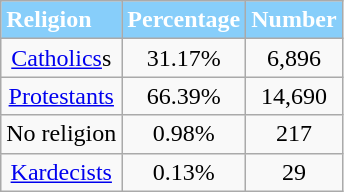<table class="wikitable">
<tr style="background:#87CEFA; color:white">
<td><strong>Religion </strong></td>
<td><strong>Percentage</strong></td>
<td><strong>Number</strong></td>
</tr>
<tr align="center">
<td><a href='#'>Catholics</a>s</td>
<td>31.17%</td>
<td>6,896</td>
</tr>
<tr align="center">
<td><a href='#'>Protestants</a></td>
<td>66.39%</td>
<td>14,690</td>
</tr>
<tr align="center">
<td>No religion</td>
<td>0.98%</td>
<td>217</td>
</tr>
<tr align="center">
<td><a href='#'>Kardecists</a></td>
<td>0.13%</td>
<td>29</td>
</tr>
</table>
